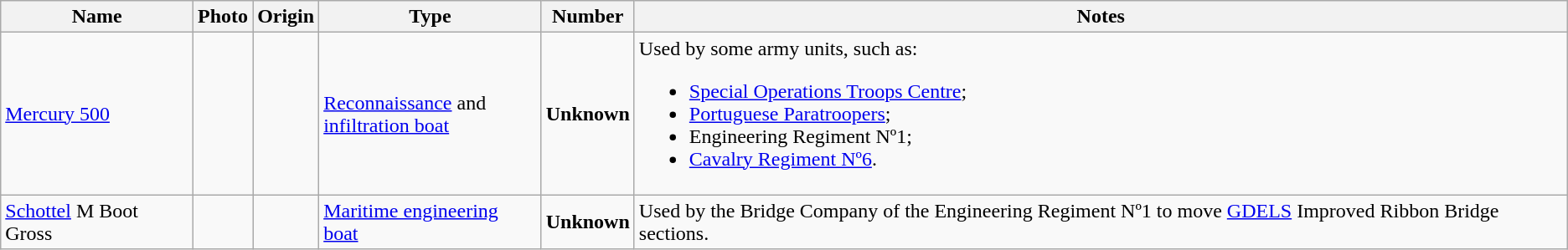<table class="wikitable">
<tr>
<th>Name</th>
<th>Photo</th>
<th>Origin</th>
<th>Type</th>
<th>Number</th>
<th>Notes</th>
</tr>
<tr>
<td><a href='#'>Mercury 500</a></td>
<td></td>
<td></td>
<td><a href='#'>Reconnaissance</a> and<br><a href='#'>infiltration boat</a></td>
<td><strong>Unknown</strong></td>
<td>Used by some army units, such as:<br><ul><li><a href='#'>Special Operations Troops Centre</a>;</li><li><a href='#'>Portuguese Paratroopers</a>;</li><li>Engineering Regiment Nº1;</li><li><a href='#'>Cavalry Regiment Nº6</a>.</li></ul></td>
</tr>
<tr>
<td><a href='#'>Schottel</a> M Boot Gross</td>
<td></td>
<td></td>
<td><a href='#'>Maritime engineering boat</a></td>
<td><strong>Unknown</strong></td>
<td>Used by the Bridge Company of the Engineering Regiment Nº1 to move <a href='#'>GDELS</a> Improved Ribbon Bridge sections.</td>
</tr>
</table>
